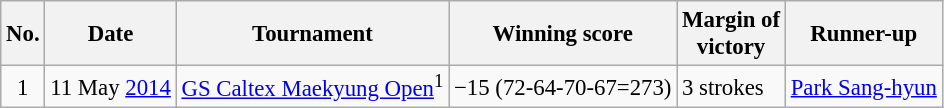<table class="wikitable" style="font-size:95%;">
<tr>
<th>No.</th>
<th>Date</th>
<th>Tournament</th>
<th>Winning score</th>
<th>Margin of<br>victory</th>
<th>Runner-up</th>
</tr>
<tr>
<td align=center>1</td>
<td align=right>11 May <a href='#'>2014</a></td>
<td><a href='#'>GS Caltex Maekyung Open</a><sup>1</sup></td>
<td>−15 (72-64-70-67=273)</td>
<td>3 strokes</td>
<td> <a href='#'>Park Sang-hyun</a></td>
</tr>
</table>
